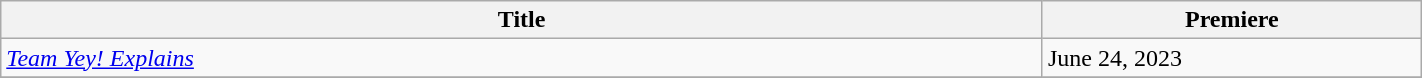<table class="wikitable sortable" width="75%">
<tr>
<th style="width:55%;">Title</th>
<th style="width:20%;">Premiere</th>
</tr>
<tr>
<td><em><a href='#'>Team Yey! Explains</a></em></td>
<td>June 24, 2023</td>
</tr>
<tr>
</tr>
</table>
